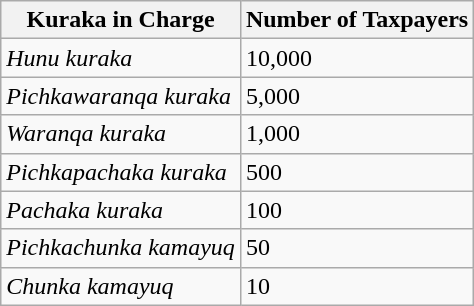<table class="wikitable">
<tr>
<th>Kuraka in Charge</th>
<th>Number of Taxpayers</th>
</tr>
<tr>
<td><em>Hunu kuraka</em></td>
<td>10,000</td>
</tr>
<tr>
<td><em>Pichkawaranqa kuraka</em></td>
<td>5,000</td>
</tr>
<tr>
<td><em>Waranqa kuraka</em></td>
<td>1,000</td>
</tr>
<tr>
<td><em>Pichkapachaka kuraka</em></td>
<td>500</td>
</tr>
<tr>
<td><em>Pachaka kuraka</em></td>
<td>100</td>
</tr>
<tr>
<td><em>Pichkachunka kamayuq</em></td>
<td>50</td>
</tr>
<tr>
<td><em>Chunka kamayuq</em></td>
<td>10</td>
</tr>
</table>
